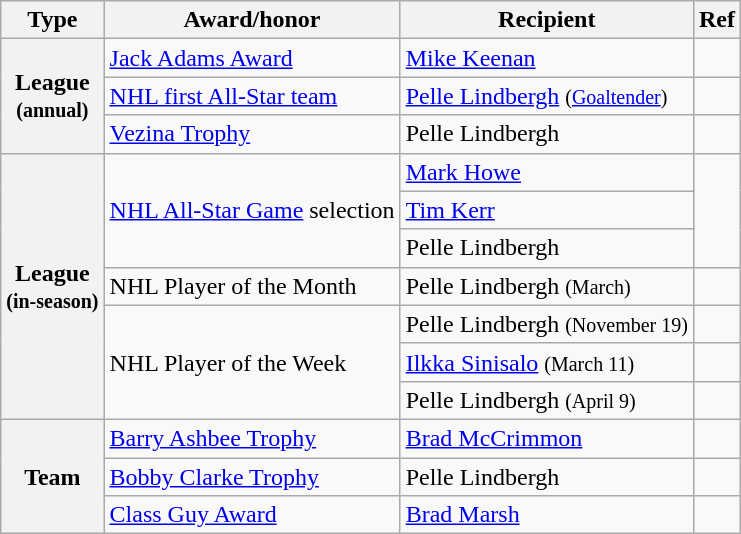<table class="wikitable">
<tr>
<th scope="col">Type</th>
<th scope="col">Award/honor</th>
<th scope="col">Recipient</th>
<th scope="col">Ref</th>
</tr>
<tr>
<th scope="row" rowspan="3">League<br><small>(annual)</small></th>
<td><a href='#'>Jack Adams Award</a></td>
<td><a href='#'>Mike Keenan</a></td>
<td></td>
</tr>
<tr>
<td><a href='#'>NHL first All-Star team</a></td>
<td><a href='#'>Pelle Lindbergh</a> <small>(<a href='#'>Goaltender</a>)</small></td>
<td></td>
</tr>
<tr>
<td><a href='#'>Vezina Trophy</a></td>
<td>Pelle Lindbergh</td>
<td></td>
</tr>
<tr>
<th scope="row" rowspan="7">League<br><small>(in-season)</small></th>
<td rowspan="3"><a href='#'>NHL All-Star Game</a> selection</td>
<td><a href='#'>Mark Howe</a></td>
<td rowspan="3"></td>
</tr>
<tr>
<td><a href='#'>Tim Kerr</a></td>
</tr>
<tr>
<td>Pelle Lindbergh</td>
</tr>
<tr>
<td>NHL Player of the Month</td>
<td>Pelle Lindbergh <small>(March)</small></td>
<td></td>
</tr>
<tr>
<td rowspan="3">NHL Player of the Week</td>
<td>Pelle Lindbergh <small>(November 19)</small></td>
<td></td>
</tr>
<tr>
<td><a href='#'>Ilkka Sinisalo</a> <small>(March 11)</small></td>
<td></td>
</tr>
<tr>
<td>Pelle Lindbergh <small>(April 9)</small></td>
<td></td>
</tr>
<tr>
<th scope="row" rowspan="3">Team</th>
<td><a href='#'>Barry Ashbee Trophy</a></td>
<td><a href='#'>Brad McCrimmon</a></td>
<td></td>
</tr>
<tr>
<td><a href='#'>Bobby Clarke Trophy</a></td>
<td>Pelle Lindbergh</td>
<td></td>
</tr>
<tr>
<td><a href='#'>Class Guy Award</a></td>
<td><a href='#'>Brad Marsh</a></td>
<td></td>
</tr>
</table>
